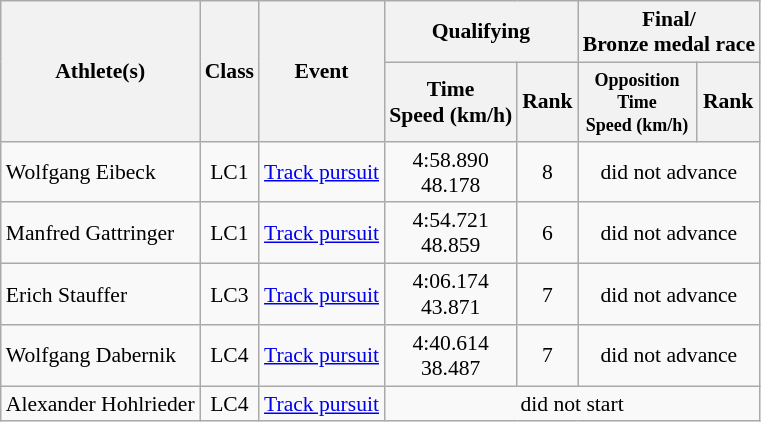<table class=wikitable style="font-size:90%">
<tr>
<th rowspan="2">Athlete(s)</th>
<th rowspan="2">Class</th>
<th rowspan="2">Event</th>
<th colspan="2">Qualifying</th>
<th colspan="2">Final/<br>Bronze medal race</th>
</tr>
<tr>
<th>Time<br>Speed (km/h)</th>
<th>Rank</th>
<th style="line-height:1em"><small>Opposition<br>Time<br>Speed (km/h)</small></th>
<th>Rank</th>
</tr>
<tr>
<td>Wolfgang Eibeck</td>
<td align="center">LC1</td>
<td><a href='#'>Track pursuit</a></td>
<td align="center">4:58.890<br>48.178</td>
<td align="center">8</td>
<td align="center" colspan="2">did not advance</td>
</tr>
<tr>
<td>Manfred Gattringer</td>
<td align="center">LC1</td>
<td><a href='#'>Track pursuit</a></td>
<td align="center">4:54.721<br>48.859</td>
<td align="center">6</td>
<td align="center" colspan="2">did not advance</td>
</tr>
<tr>
<td>Erich Stauffer</td>
<td align="center">LC3</td>
<td><a href='#'>Track pursuit</a></td>
<td align="center">4:06.174<br>43.871</td>
<td align="center">7</td>
<td align="center" colspan="2">did not advance</td>
</tr>
<tr>
<td>Wolfgang Dabernik</td>
<td align="center">LC4</td>
<td><a href='#'>Track pursuit</a></td>
<td align="center">4:40.614<br>38.487</td>
<td align="center">7</td>
<td align="center" colspan="2">did not advance</td>
</tr>
<tr>
<td align="center">Alexander Hohlrieder</td>
<td align="center">LC4</td>
<td><a href='#'>Track pursuit</a></td>
<td align="center" colspan="4">did not start</td>
</tr>
</table>
